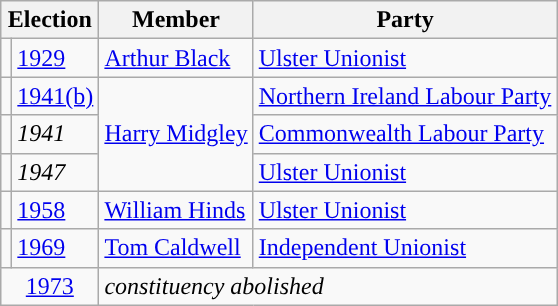<table class="wikitable">
<tr>
<th colspan="2">Election</th>
<th>Member</th>
<th>Party</th>
</tr>
<tr>
<td style="background-color: "></td>
<td><a href='#'>1929</a></td>
<td><a href='#'>Arthur Black</a></td>
<td><a href='#'>Ulster Unionist</a></td>
</tr>
<tr>
<td style="background-color: "></td>
<td><a href='#'>1941(b)</a></td>
<td rowspan=3><a href='#'>Harry Midgley</a></td>
<td><a href='#'>Northern Ireland Labour Party</a></td>
</tr>
<tr>
<td style="background-color: "></td>
<td><em>1941</em></td>
<td><a href='#'>Commonwealth Labour Party</a></td>
</tr>
<tr>
<td style="background-color: "></td>
<td><em>1947</em></td>
<td><a href='#'>Ulster Unionist</a></td>
</tr>
<tr>
<td style="background-color: "></td>
<td><a href='#'>1958</a></td>
<td><a href='#'>William Hinds</a></td>
<td><a href='#'>Ulster Unionist</a></td>
</tr>
<tr>
<td style="background-color: "></td>
<td><a href='#'>1969</a></td>
<td><a href='#'>Tom Caldwell</a></td>
<td><a href='#'>Independent Unionist</a></td>
</tr>
<tr>
<td colspan="2" align="center"><a href='#'>1973</a></td>
<td colspan="2"><em>constituency abolished</em></td>
</tr>
</table>
